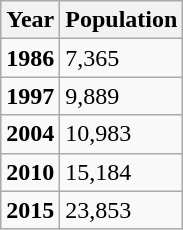<table class="wikitable">
<tr>
<th>Year</th>
<th>Population</th>
</tr>
<tr>
<td><strong>1986</strong></td>
<td>7,365</td>
</tr>
<tr>
<td><strong>1997</strong></td>
<td>9,889</td>
</tr>
<tr>
<td><strong>2004</strong></td>
<td>10,983</td>
</tr>
<tr>
<td><strong>2010</strong></td>
<td>15,184</td>
</tr>
<tr>
<td><strong>2015</strong></td>
<td>23,853</td>
</tr>
</table>
